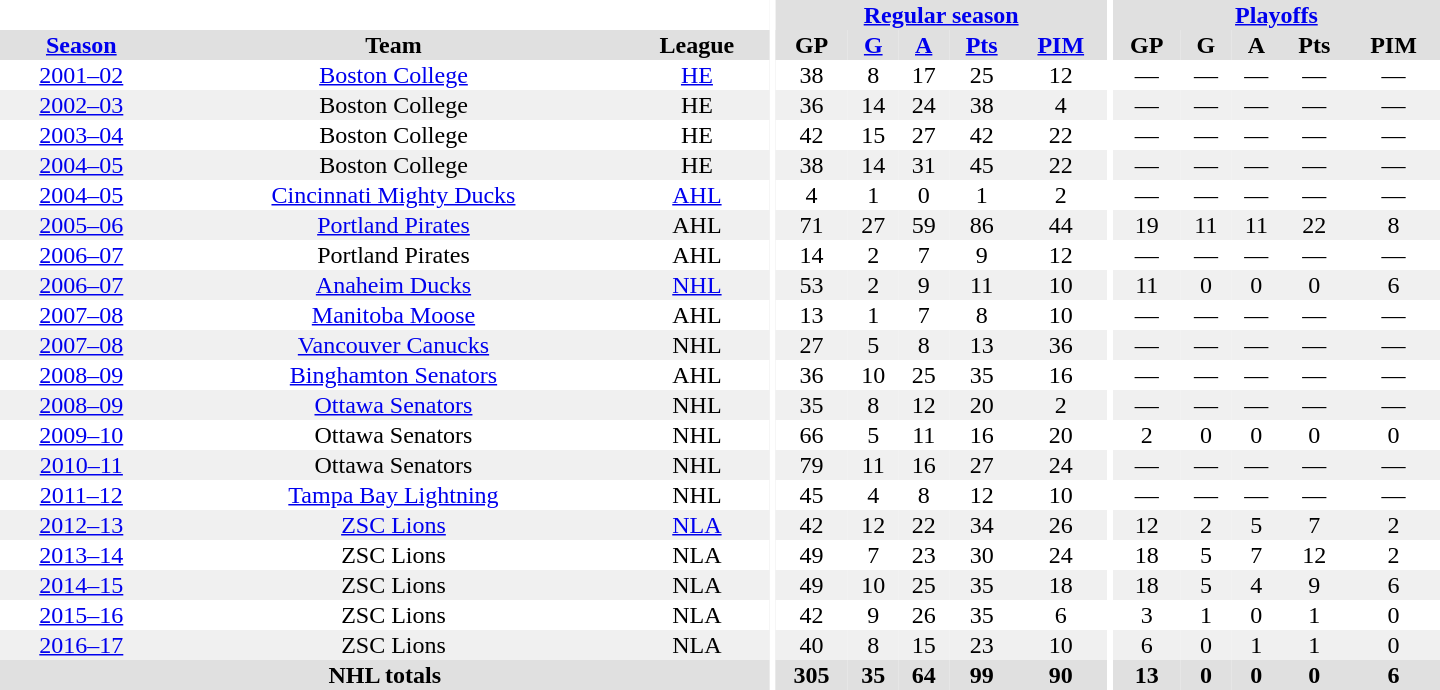<table border="0" cellpadding="1" cellspacing="0" style="text-align:center; width:60em">
<tr bgcolor="#e0e0e0">
<th colspan="3" bgcolor="#ffffff"></th>
<th rowspan="99" bgcolor="#ffffff"></th>
<th colspan="5"><a href='#'>Regular season</a></th>
<th rowspan="99" bgcolor="#ffffff"></th>
<th colspan="5"><a href='#'>Playoffs</a></th>
</tr>
<tr bgcolor="#e0e0e0">
<th><a href='#'>Season</a></th>
<th>Team</th>
<th>League</th>
<th>GP</th>
<th><a href='#'>G</a></th>
<th><a href='#'>A</a></th>
<th><a href='#'>Pts</a></th>
<th><a href='#'>PIM</a></th>
<th>GP</th>
<th>G</th>
<th>A</th>
<th>Pts</th>
<th>PIM</th>
</tr>
<tr>
<td><a href='#'>2001–02</a></td>
<td><a href='#'>Boston College</a></td>
<td><a href='#'>HE</a></td>
<td>38</td>
<td>8</td>
<td>17</td>
<td>25</td>
<td>12</td>
<td>—</td>
<td>—</td>
<td>—</td>
<td>—</td>
<td>—</td>
</tr>
<tr bgcolor="#f0f0f0">
<td><a href='#'>2002–03</a></td>
<td>Boston College</td>
<td>HE</td>
<td>36</td>
<td>14</td>
<td>24</td>
<td>38</td>
<td>4</td>
<td>—</td>
<td>—</td>
<td>—</td>
<td>—</td>
<td>—</td>
</tr>
<tr>
<td><a href='#'>2003–04</a></td>
<td>Boston College</td>
<td>HE</td>
<td>42</td>
<td>15</td>
<td>27</td>
<td>42</td>
<td>22</td>
<td>—</td>
<td>—</td>
<td>—</td>
<td>—</td>
<td>—</td>
</tr>
<tr bgcolor="#f0f0f0">
<td><a href='#'>2004–05</a></td>
<td>Boston College</td>
<td>HE</td>
<td>38</td>
<td>14</td>
<td>31</td>
<td>45</td>
<td>22</td>
<td>—</td>
<td>—</td>
<td>—</td>
<td>—</td>
<td>—</td>
</tr>
<tr>
<td><a href='#'>2004–05</a></td>
<td><a href='#'>Cincinnati Mighty Ducks</a></td>
<td><a href='#'>AHL</a></td>
<td>4</td>
<td>1</td>
<td>0</td>
<td>1</td>
<td>2</td>
<td>—</td>
<td>—</td>
<td>—</td>
<td>—</td>
<td>—</td>
</tr>
<tr bgcolor="#f0f0f0">
<td><a href='#'>2005–06</a></td>
<td><a href='#'>Portland Pirates</a></td>
<td>AHL</td>
<td>71</td>
<td>27</td>
<td>59</td>
<td>86</td>
<td>44</td>
<td>19</td>
<td>11</td>
<td>11</td>
<td>22</td>
<td>8</td>
</tr>
<tr>
<td><a href='#'>2006–07</a></td>
<td>Portland Pirates</td>
<td>AHL</td>
<td>14</td>
<td>2</td>
<td>7</td>
<td>9</td>
<td>12</td>
<td>—</td>
<td>—</td>
<td>—</td>
<td>—</td>
<td>—</td>
</tr>
<tr bgcolor="#f0f0f0">
<td><a href='#'>2006–07</a></td>
<td><a href='#'>Anaheim Ducks</a></td>
<td><a href='#'>NHL</a></td>
<td>53</td>
<td>2</td>
<td>9</td>
<td>11</td>
<td>10</td>
<td>11</td>
<td>0</td>
<td>0</td>
<td>0</td>
<td>6</td>
</tr>
<tr>
<td><a href='#'>2007–08</a></td>
<td><a href='#'>Manitoba Moose</a></td>
<td>AHL</td>
<td>13</td>
<td>1</td>
<td>7</td>
<td>8</td>
<td>10</td>
<td>—</td>
<td>—</td>
<td>—</td>
<td>—</td>
<td>—</td>
</tr>
<tr bgcolor="#f0f0f0">
<td><a href='#'>2007–08</a></td>
<td><a href='#'>Vancouver Canucks</a></td>
<td>NHL</td>
<td>27</td>
<td>5</td>
<td>8</td>
<td>13</td>
<td>36</td>
<td>—</td>
<td>—</td>
<td>—</td>
<td>—</td>
<td>—</td>
</tr>
<tr>
<td><a href='#'>2008–09</a></td>
<td><a href='#'>Binghamton Senators</a></td>
<td>AHL</td>
<td>36</td>
<td>10</td>
<td>25</td>
<td>35</td>
<td>16</td>
<td>—</td>
<td>—</td>
<td>—</td>
<td>—</td>
<td>—</td>
</tr>
<tr bgcolor="#f0f0f0">
<td><a href='#'>2008–09</a></td>
<td><a href='#'>Ottawa Senators</a></td>
<td>NHL</td>
<td>35</td>
<td>8</td>
<td>12</td>
<td>20</td>
<td>2</td>
<td>—</td>
<td>—</td>
<td>—</td>
<td>—</td>
<td>—</td>
</tr>
<tr>
<td><a href='#'>2009–10</a></td>
<td>Ottawa Senators</td>
<td>NHL</td>
<td>66</td>
<td>5</td>
<td>11</td>
<td>16</td>
<td>20</td>
<td>2</td>
<td>0</td>
<td>0</td>
<td>0</td>
<td>0</td>
</tr>
<tr bgcolor="#f0f0f0">
<td><a href='#'>2010–11</a></td>
<td>Ottawa Senators</td>
<td>NHL</td>
<td>79</td>
<td>11</td>
<td>16</td>
<td>27</td>
<td>24</td>
<td>—</td>
<td>—</td>
<td>—</td>
<td>—</td>
<td>—</td>
</tr>
<tr>
<td><a href='#'>2011–12</a></td>
<td><a href='#'>Tampa Bay Lightning</a></td>
<td>NHL</td>
<td>45</td>
<td>4</td>
<td>8</td>
<td>12</td>
<td>10</td>
<td>—</td>
<td>—</td>
<td>—</td>
<td>—</td>
<td>—</td>
</tr>
<tr bgcolor="#f0f0f0">
<td><a href='#'>2012–13</a></td>
<td><a href='#'>ZSC Lions</a></td>
<td><a href='#'>NLA</a></td>
<td>42</td>
<td>12</td>
<td>22</td>
<td>34</td>
<td>26</td>
<td>12</td>
<td>2</td>
<td>5</td>
<td>7</td>
<td>2</td>
</tr>
<tr>
<td><a href='#'>2013–14</a></td>
<td>ZSC Lions</td>
<td>NLA</td>
<td>49</td>
<td>7</td>
<td>23</td>
<td>30</td>
<td>24</td>
<td>18</td>
<td>5</td>
<td>7</td>
<td>12</td>
<td>2</td>
</tr>
<tr bgcolor="#f0f0f0">
<td><a href='#'>2014–15</a></td>
<td>ZSC Lions</td>
<td>NLA</td>
<td>49</td>
<td>10</td>
<td>25</td>
<td>35</td>
<td>18</td>
<td>18</td>
<td>5</td>
<td>4</td>
<td>9</td>
<td>6</td>
</tr>
<tr>
<td><a href='#'>2015–16</a></td>
<td>ZSC Lions</td>
<td>NLA</td>
<td>42</td>
<td>9</td>
<td>26</td>
<td>35</td>
<td>6</td>
<td>3</td>
<td>1</td>
<td>0</td>
<td>1</td>
<td>0</td>
</tr>
<tr bgcolor="#f0f0f0">
<td><a href='#'>2016–17</a></td>
<td>ZSC Lions</td>
<td>NLA</td>
<td>40</td>
<td>8</td>
<td>15</td>
<td>23</td>
<td>10</td>
<td>6</td>
<td>0</td>
<td>1</td>
<td>1</td>
<td>0</td>
</tr>
<tr bgcolor="#e0e0e0">
<th colspan="3">NHL totals</th>
<th>305</th>
<th>35</th>
<th>64</th>
<th>99</th>
<th>90</th>
<th>13</th>
<th>0</th>
<th>0</th>
<th>0</th>
<th>6</th>
</tr>
</table>
